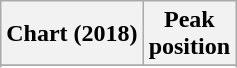<table class="wikitable sortable plainrowheaders" style="text-align:center">
<tr>
<th scope="col">Chart (2018)</th>
<th scope="col">Peak<br> position</th>
</tr>
<tr>
</tr>
<tr>
</tr>
<tr>
</tr>
<tr>
</tr>
</table>
